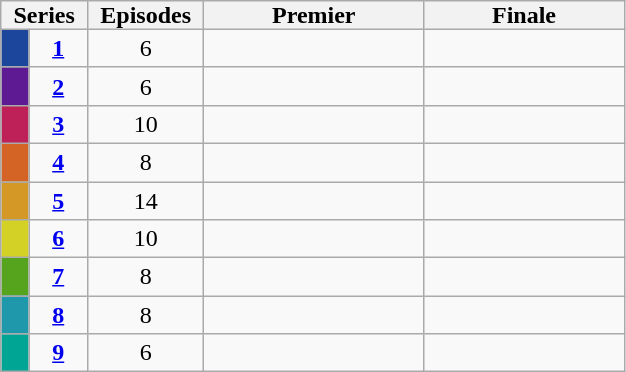<table class="wikitable">
<tr>
<th style="padding:0 8px;" colspan="2">Series</th>
<th style="padding:0 8px;">Episodes</th>
<th style="padding:0 45px;">Premier</th>
<th style="padding:0 45px;">Finale</th>
</tr>
<tr>
<td bgcolor="#1b469b" height="10px"></td>
<td align="center"><strong><a href='#'>1</a></strong></td>
<td align="center">6</td>
<td align="center"></td>
<td align="center"></td>
</tr>
<tr>
<td bgcolor="#5e1a93" height="10px"></td>
<td align="center"><strong><a href='#'>2</a></strong></td>
<td align="center">6</td>
<td align="center"></td>
<td align="center"></td>
</tr>
<tr>
<td bgcolor="#bd2157" height="10px"></td>
<td align="center"><strong><a href='#'>3</a></strong></td>
<td align="center">10</td>
<td align="center"></td>
<td align="center"></td>
</tr>
<tr>
<td bgcolor="#d36425" height="10px"></td>
<td align="center"><strong><a href='#'>4</a></strong></td>
<td align="center">8</td>
<td align="center"></td>
<td align="center"></td>
</tr>
<tr>
<td bgcolor="#d39825" height="10px"></td>
<td align="center"><strong><a href='#'>5</a></strong></td>
<td align="center">14</td>
<td align="center"></td>
<td align="center"></td>
</tr>
<tr>
<td bgcolor="#d3d125" height="10px"></td>
<td align="center"><strong><a href='#'>6</a></strong></td>
<td align="center">10</td>
<td align="center"></td>
<td align="center"></td>
</tr>
<tr>
<td bgcolor="#56a41d" height="10px"></td>
<td align="center"><strong><a href='#'>7</a></strong></td>
<td align="center">8</td>
<td align="center"></td>
<td align="center"></td>
</tr>
<tr>
<td bgcolor="#1e98aa" height="10px"></td>
<td align="center"><strong><a href='#'>8</a></strong></td>
<td align="center">8</td>
<td align="center"></td>
<td align="center"></td>
</tr>
<tr>
<td bgcolor="#00A693" height="10px"></td>
<td align="center"><strong><a href='#'>9</a></strong></td>
<td align="center">6</td>
<td align="center"></td>
<td align="center"></td>
</tr>
</table>
